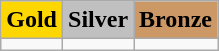<table class="wikitable">
<tr>
<td align=center bgcolor=gold><strong>Gold</strong></td>
<td align=center bgcolor=silver><strong>Silver</strong></td>
<td align=center bgcolor=cc9966><strong>Bronze</strong></td>
</tr>
<tr>
<td></td>
<td></td>
<td></td>
</tr>
</table>
